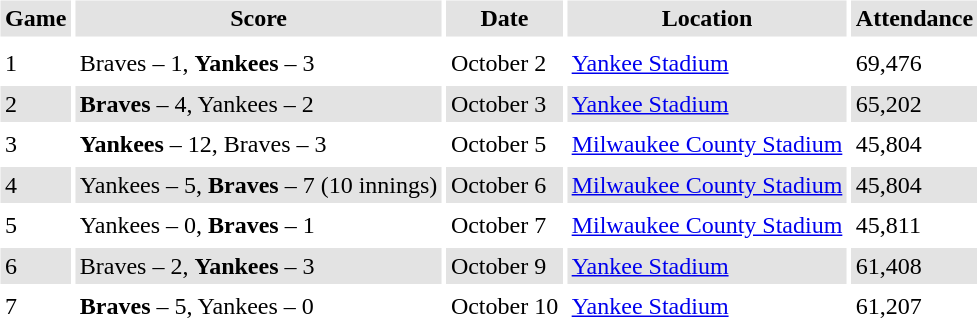<table border="0" cellspacing="3" cellpadding="3">
<tr style="background: #e3e3e3;">
<th>Game</th>
<th>Score</th>
<th>Date</th>
<th>Location</th>
<th>Attendance</th>
</tr>
<tr style="background: #e3e3e3;">
</tr>
<tr>
<td>1</td>
<td>Braves – 1, <strong>Yankees</strong> – 3</td>
<td>October 2</td>
<td><a href='#'>Yankee Stadium</a></td>
<td>69,476</td>
</tr>
<tr style="background: #e3e3e3;">
<td>2</td>
<td><strong>Braves</strong> – 4, Yankees – 2</td>
<td>October 3</td>
<td><a href='#'>Yankee Stadium</a></td>
<td>65,202</td>
</tr>
<tr>
<td>3</td>
<td><strong>Yankees</strong> – 12, Braves – 3</td>
<td>October 5</td>
<td><a href='#'>Milwaukee County Stadium</a></td>
<td>45,804</td>
</tr>
<tr style="background: #e3e3e3;">
<td>4</td>
<td>Yankees – 5, <strong>Braves</strong> – 7 (10 innings)</td>
<td>October 6</td>
<td><a href='#'>Milwaukee County Stadium</a></td>
<td>45,804</td>
</tr>
<tr>
<td>5</td>
<td>Yankees – 0, <strong>Braves</strong> – 1</td>
<td>October 7</td>
<td><a href='#'>Milwaukee County Stadium</a></td>
<td>45,811</td>
</tr>
<tr style="background: #e3e3e3;">
<td>6</td>
<td>Braves – 2, <strong>Yankees</strong> – 3</td>
<td>October 9</td>
<td><a href='#'>Yankee Stadium</a></td>
<td>61,408</td>
</tr>
<tr>
<td>7</td>
<td><strong>Braves</strong> – 5, Yankees – 0</td>
<td>October 10</td>
<td><a href='#'>Yankee Stadium</a></td>
<td>61,207</td>
</tr>
<tr style="background: #e3e3e3;">
</tr>
</table>
